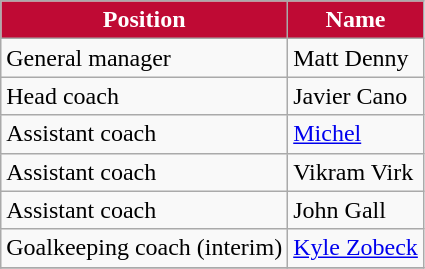<table class="wikitable sortable">
<tr>
<th style="background:#BF0A34; color:#FFFFFF;" scope="col">Position</th>
<th style="background:#BF0A34; color:#FFFFFF;" scope="col">Name</th>
</tr>
<tr>
<td>General manager</td>
<td> Matt Denny</td>
</tr>
<tr>
<td>Head coach</td>
<td> Javier Cano</td>
</tr>
<tr>
<td>Assistant coach</td>
<td> <a href='#'>Michel</a></td>
</tr>
<tr>
<td>Assistant coach</td>
<td> Vikram Virk</td>
</tr>
<tr>
<td>Assistant coach</td>
<td> John Gall</td>
</tr>
<tr>
<td>Goalkeeping coach (interim)</td>
<td> <a href='#'>Kyle Zobeck</a></td>
</tr>
<tr>
</tr>
</table>
